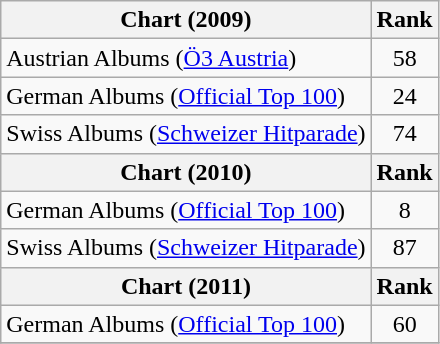<table class="wikitable sortable">
<tr>
<th>Chart (2009)</th>
<th>Rank</th>
</tr>
<tr>
<td>Austrian Albums (<a href='#'>Ö3 Austria</a>)</td>
<td style="text-align:center;">58</td>
</tr>
<tr>
<td>German Albums (<a href='#'>Official Top 100</a>)</td>
<td style="text-align:center;">24</td>
</tr>
<tr>
<td>Swiss Albums (<a href='#'>Schweizer Hitparade</a>)</td>
<td style="text-align:center;">74</td>
</tr>
<tr>
<th>Chart (2010)</th>
<th>Rank</th>
</tr>
<tr>
<td>German Albums (<a href='#'>Official Top 100</a>)</td>
<td style="text-align:center;">8</td>
</tr>
<tr>
<td>Swiss Albums (<a href='#'>Schweizer Hitparade</a>)</td>
<td style="text-align:center;">87</td>
</tr>
<tr>
<th>Chart (2011)</th>
<th>Rank</th>
</tr>
<tr>
<td>German Albums (<a href='#'>Official Top 100</a>)</td>
<td style="text-align:center;">60</td>
</tr>
<tr>
</tr>
</table>
